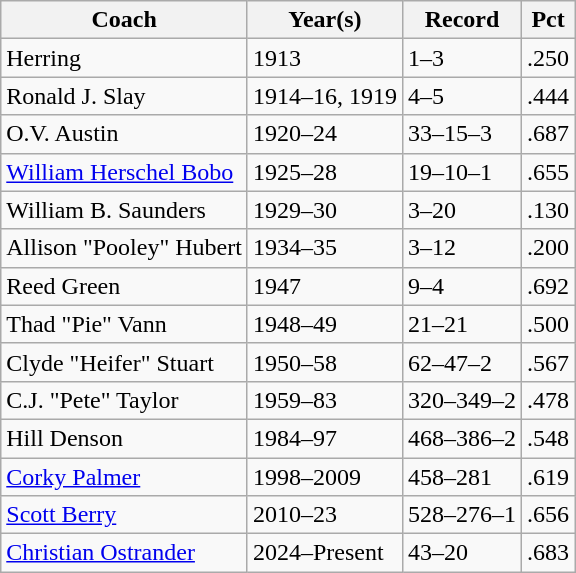<table class="wikitable" border="1">
<tr>
<th>Coach</th>
<th>Year(s)</th>
<th>Record</th>
<th>Pct</th>
</tr>
<tr>
<td>Herring</td>
<td>1913</td>
<td>1–3</td>
<td>.250</td>
</tr>
<tr>
<td>Ronald J. Slay</td>
<td>1914–16, 1919</td>
<td>4–5</td>
<td>.444</td>
</tr>
<tr>
<td>O.V. Austin</td>
<td>1920–24</td>
<td>33–15–3</td>
<td>.687</td>
</tr>
<tr>
<td><a href='#'>William Herschel Bobo</a></td>
<td>1925–28</td>
<td>19–10–1</td>
<td>.655</td>
</tr>
<tr>
<td>William B. Saunders</td>
<td>1929–30</td>
<td>3–20</td>
<td>.130</td>
</tr>
<tr>
<td>Allison "Pooley" Hubert</td>
<td>1934–35</td>
<td>3–12</td>
<td>.200</td>
</tr>
<tr>
<td>Reed Green</td>
<td>1947</td>
<td>9–4</td>
<td>.692</td>
</tr>
<tr>
<td>Thad "Pie" Vann</td>
<td>1948–49</td>
<td>21–21</td>
<td>.500</td>
</tr>
<tr>
<td>Clyde "Heifer" Stuart</td>
<td>1950–58</td>
<td>62–47–2</td>
<td>.567</td>
</tr>
<tr>
<td>C.J. "Pete" Taylor</td>
<td>1959–83</td>
<td>320–349–2</td>
<td>.478</td>
</tr>
<tr>
<td>Hill Denson</td>
<td>1984–97</td>
<td>468–386–2</td>
<td>.548</td>
</tr>
<tr>
<td><a href='#'>Corky Palmer</a></td>
<td>1998–2009</td>
<td>458–281</td>
<td>.619</td>
</tr>
<tr>
<td><a href='#'>Scott Berry</a></td>
<td>2010–23</td>
<td>528–276–1</td>
<td>.656</td>
</tr>
<tr>
<td><a href='#'>Christian Ostrander</a></td>
<td>2024–Present</td>
<td>43–20</td>
<td>.683</td>
</tr>
</table>
